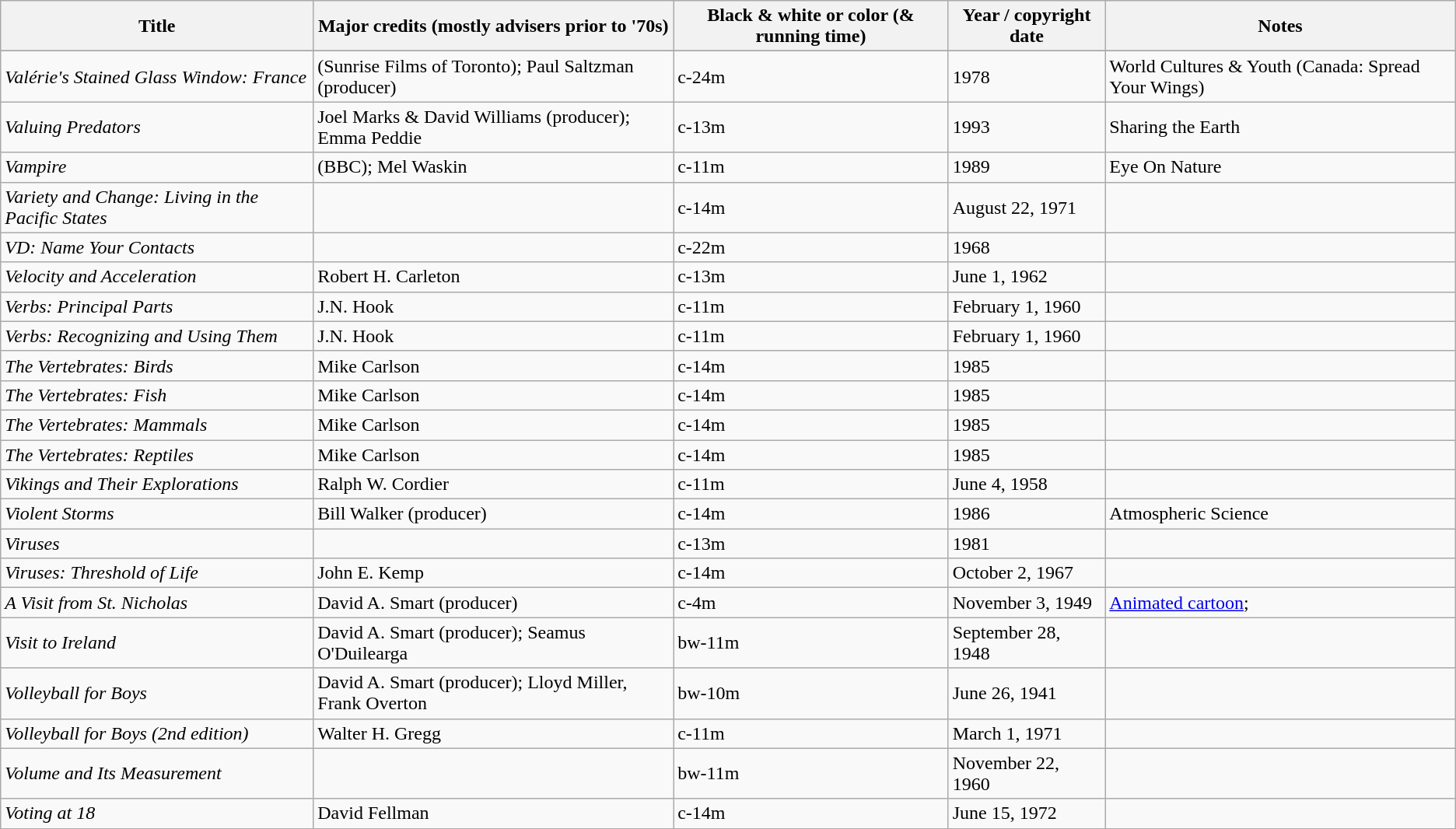<table class="wikitable sortable" border="1">
<tr>
<th>Title</th>
<th>Major credits (mostly advisers prior to '70s)</th>
<th>Black & white or color (& running time)</th>
<th>Year / copyright date</th>
<th>Notes</th>
</tr>
<tr>
</tr>
<tr>
<td><em>Valérie's Stained Glass Window: France</em></td>
<td>(Sunrise Films of Toronto); Paul Saltzman (producer)</td>
<td>c-24m</td>
<td>1978</td>
<td>World Cultures & Youth (Canada: Spread Your Wings)</td>
</tr>
<tr>
<td><em>Valuing Predators</em></td>
<td>Joel Marks & David Williams (producer); Emma Peddie</td>
<td>c-13m</td>
<td>1993</td>
<td>Sharing the Earth</td>
</tr>
<tr>
<td><em>Vampire</em></td>
<td>(BBC); Mel Waskin</td>
<td>c-11m</td>
<td>1989</td>
<td>Eye On Nature</td>
</tr>
<tr>
<td><em>Variety and Change: Living in the Pacific States</em></td>
<td></td>
<td>c-14m</td>
<td>August 22, 1971</td>
<td></td>
</tr>
<tr>
<td><em>VD: Name Your Contacts</em></td>
<td></td>
<td>c-22m</td>
<td>1968</td>
<td></td>
</tr>
<tr>
<td><em>Velocity and Acceleration</em></td>
<td>Robert H. Carleton</td>
<td>c-13m</td>
<td>June 1, 1962</td>
<td></td>
</tr>
<tr>
<td><em>Verbs: Principal Parts</em></td>
<td>J.N. Hook</td>
<td>c-11m</td>
<td>February 1, 1960</td>
<td></td>
</tr>
<tr>
<td><em>Verbs: Recognizing and Using Them</em></td>
<td>J.N. Hook</td>
<td>c-11m</td>
<td>February 1, 1960</td>
<td></td>
</tr>
<tr>
<td><em>The Vertebrates: Birds</em></td>
<td>Mike Carlson</td>
<td>c-14m</td>
<td>1985</td>
<td></td>
</tr>
<tr>
<td><em>The Vertebrates: Fish</em></td>
<td>Mike Carlson</td>
<td>c-14m</td>
<td>1985</td>
<td></td>
</tr>
<tr>
<td><em>The Vertebrates: Mammals</em></td>
<td>Mike Carlson</td>
<td>c-14m</td>
<td>1985</td>
<td></td>
</tr>
<tr>
<td><em>The Vertebrates: Reptiles</em></td>
<td>Mike Carlson</td>
<td>c-14m</td>
<td>1985</td>
<td></td>
</tr>
<tr>
<td><em>Vikings and Their Explorations</em></td>
<td>Ralph W. Cordier</td>
<td>c-11m</td>
<td>June 4, 1958</td>
<td></td>
</tr>
<tr>
<td><em>Violent Storms</em></td>
<td>Bill Walker (producer)</td>
<td>c-14m</td>
<td>1986</td>
<td>Atmospheric Science</td>
</tr>
<tr>
<td><em>Viruses</em></td>
<td></td>
<td>c-13m</td>
<td>1981</td>
<td></td>
</tr>
<tr>
<td><em>Viruses: Threshold of Life</em></td>
<td>John E. Kemp</td>
<td>c-14m</td>
<td>October 2, 1967</td>
<td></td>
</tr>
<tr>
<td><em>A Visit from St. Nicholas</em></td>
<td>David A. Smart (producer)</td>
<td>c-4m</td>
<td>November 3, 1949</td>
<td><a href='#'>Animated cartoon</a>; </td>
</tr>
<tr>
<td><em>Visit to Ireland</em></td>
<td>David A. Smart (producer); Seamus O'Duilearga</td>
<td>bw-11m</td>
<td>September 28, 1948</td>
<td></td>
</tr>
<tr>
<td><em>Volleyball for Boys</em></td>
<td>David A. Smart (producer); Lloyd Miller, Frank Overton</td>
<td>bw-10m</td>
<td>June 26, 1941</td>
<td></td>
</tr>
<tr>
<td><em>Volleyball for Boys (2nd edition)</em></td>
<td>Walter H. Gregg</td>
<td>c-11m</td>
<td>March 1, 1971</td>
<td></td>
</tr>
<tr>
<td><em>Volume and Its Measurement</em></td>
<td></td>
<td>bw-11m</td>
<td>November 22, 1960</td>
<td></td>
</tr>
<tr>
<td><em>Voting at 18</em></td>
<td>David Fellman</td>
<td>c-14m</td>
<td>June 15, 1972</td>
<td></td>
</tr>
</table>
